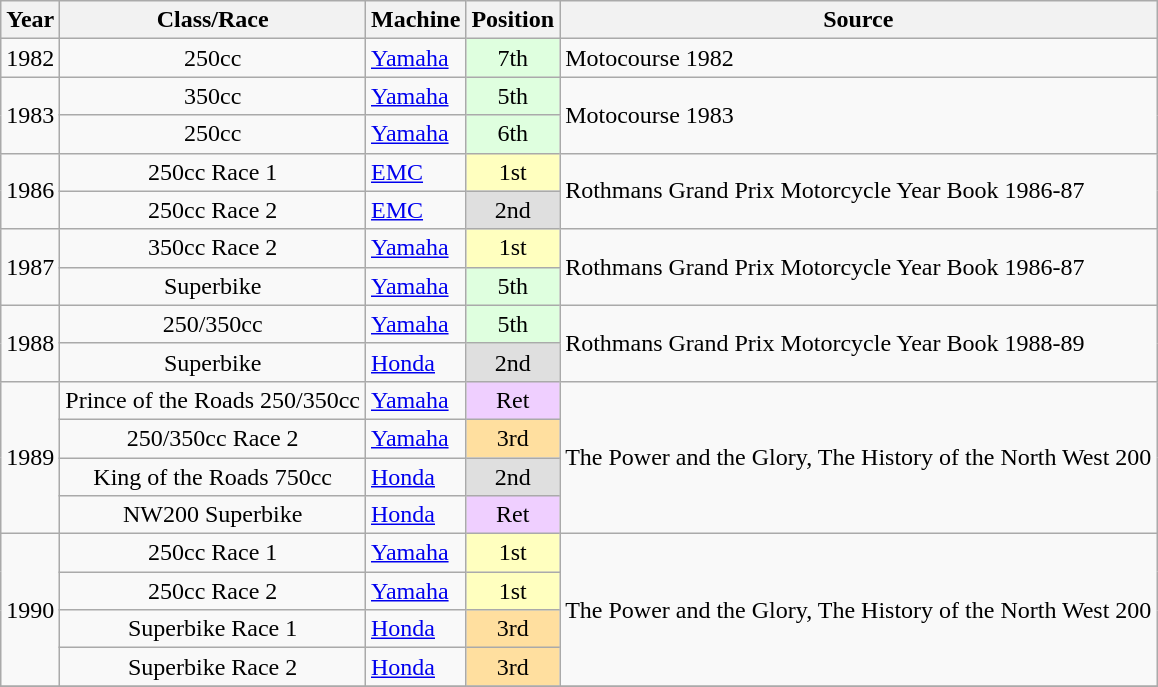<table class="wikitable" border="1">
<tr>
<th>Year</th>
<th>Class/Race</th>
<th>Machine</th>
<th>Position</th>
<th>Source</th>
</tr>
<tr>
<td>1982</td>
<td style="text-align:center">250cc</td>
<td><a href='#'>Yamaha</a></td>
<td style="text-align:center; background:#dfffdf">7th</td>
<td>Motocourse 1982</td>
</tr>
<tr>
<td rowspan="2">1983</td>
<td style="text-align:center">350cc</td>
<td><a href='#'>Yamaha</a></td>
<td style="text-align:center; background:#dfffdf">5th</td>
<td rowspan="2">Motocourse 1983</td>
</tr>
<tr>
<td style="text-align:center">250cc</td>
<td><a href='#'>Yamaha</a></td>
<td style="text-align:center; background:#dfffdf">6th</td>
</tr>
<tr>
<td rowspan="2">1986</td>
<td style="text-align:center">250cc Race 1</td>
<td><a href='#'>EMC</a></td>
<td style="text-align:center; background:#ffffbf">1st</td>
<td rowspan="2">Rothmans Grand Prix Motorcycle Year Book 1986-87</td>
</tr>
<tr>
<td style="text-align:center">250cc Race 2</td>
<td><a href='#'>EMC</a></td>
<td style="text-align:center; background:#dfdfdf">2nd</td>
</tr>
<tr>
<td rowspan="2">1987</td>
<td style="text-align:center">350cc Race 2</td>
<td><a href='#'>Yamaha</a></td>
<td style="text-align:center; background:#ffffbf">1st</td>
<td rowspan="2">Rothmans Grand Prix Motorcycle Year Book 1986-87</td>
</tr>
<tr>
<td style="text-align:center">Superbike</td>
<td><a href='#'>Yamaha</a></td>
<td style="text-align:center; background:#dfffdf">5th</td>
</tr>
<tr>
<td rowspan="2">1988</td>
<td style="text-align:center">250/350cc</td>
<td><a href='#'>Yamaha</a></td>
<td style="text-align:center; background:#dfffdf">5th</td>
<td rowspan="2">Rothmans Grand Prix Motorcycle Year Book 1988-89</td>
</tr>
<tr>
<td style="text-align:center">Superbike</td>
<td><a href='#'>Honda</a></td>
<td style="text-align:center; background:#dfdfdf">2nd</td>
</tr>
<tr>
<td rowspan="4">1989</td>
<td style="text-align:center">Prince of the Roads 250/350cc</td>
<td><a href='#'>Yamaha</a></td>
<td style="text-align:center; background:#efcfff">Ret</td>
<td rowspan="4">The Power and the Glory, The History of the North West 200</td>
</tr>
<tr>
<td style="text-align:center">250/350cc Race 2</td>
<td><a href='#'>Yamaha</a></td>
<td style="text-align:center; background:#ffdf9f">3rd</td>
</tr>
<tr>
<td style="text-align:center">King of the Roads 750cc</td>
<td><a href='#'>Honda</a></td>
<td style="text-align:center; background:#dfdfdf">2nd</td>
</tr>
<tr>
<td style="text-align:center">NW200 Superbike</td>
<td><a href='#'>Honda</a></td>
<td style="text-align:center; background:#efcfff">Ret</td>
</tr>
<tr>
<td rowspan="4">1990</td>
<td style="text-align:center">250cc Race 1</td>
<td><a href='#'>Yamaha</a></td>
<td style="text-align:center; background:#ffffbf">1st</td>
<td rowspan="4">The Power and the Glory, The History of the North West 200</td>
</tr>
<tr>
<td style="text-align:center">250cc Race 2</td>
<td><a href='#'>Yamaha</a></td>
<td style="text-align:center; background:#ffffbf">1st</td>
</tr>
<tr>
<td style="text-align:center">Superbike Race 1</td>
<td><a href='#'>Honda</a></td>
<td style="text-align:center; background:#ffdf9f">3rd</td>
</tr>
<tr>
<td style="text-align:center">Superbike Race 2</td>
<td><a href='#'>Honda</a></td>
<td style="text-align:center; background:#ffdf9f">3rd</td>
</tr>
<tr>
</tr>
</table>
